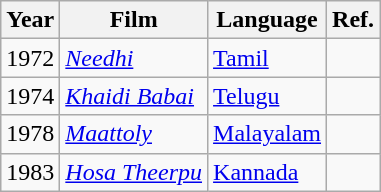<table class="wikitable sortable">
<tr>
<th>Year</th>
<th>Film</th>
<th>Language</th>
<th>Ref.</th>
</tr>
<tr>
<td>1972</td>
<td><a href='#'><em>Needhi</em></a></td>
<td><a href='#'>Tamil</a></td>
<td></td>
</tr>
<tr>
<td>1974</td>
<td><em><a href='#'>Khaidi Babai</a></em></td>
<td><a href='#'>Telugu</a></td>
<td></td>
</tr>
<tr>
<td>1978</td>
<td><em><a href='#'>Maattoly</a></em></td>
<td><a href='#'>Malayalam</a></td>
<td></td>
</tr>
<tr>
<td>1983</td>
<td><em><a href='#'>Hosa Theerpu</a></em></td>
<td><a href='#'>Kannada</a></td>
<td></td>
</tr>
</table>
